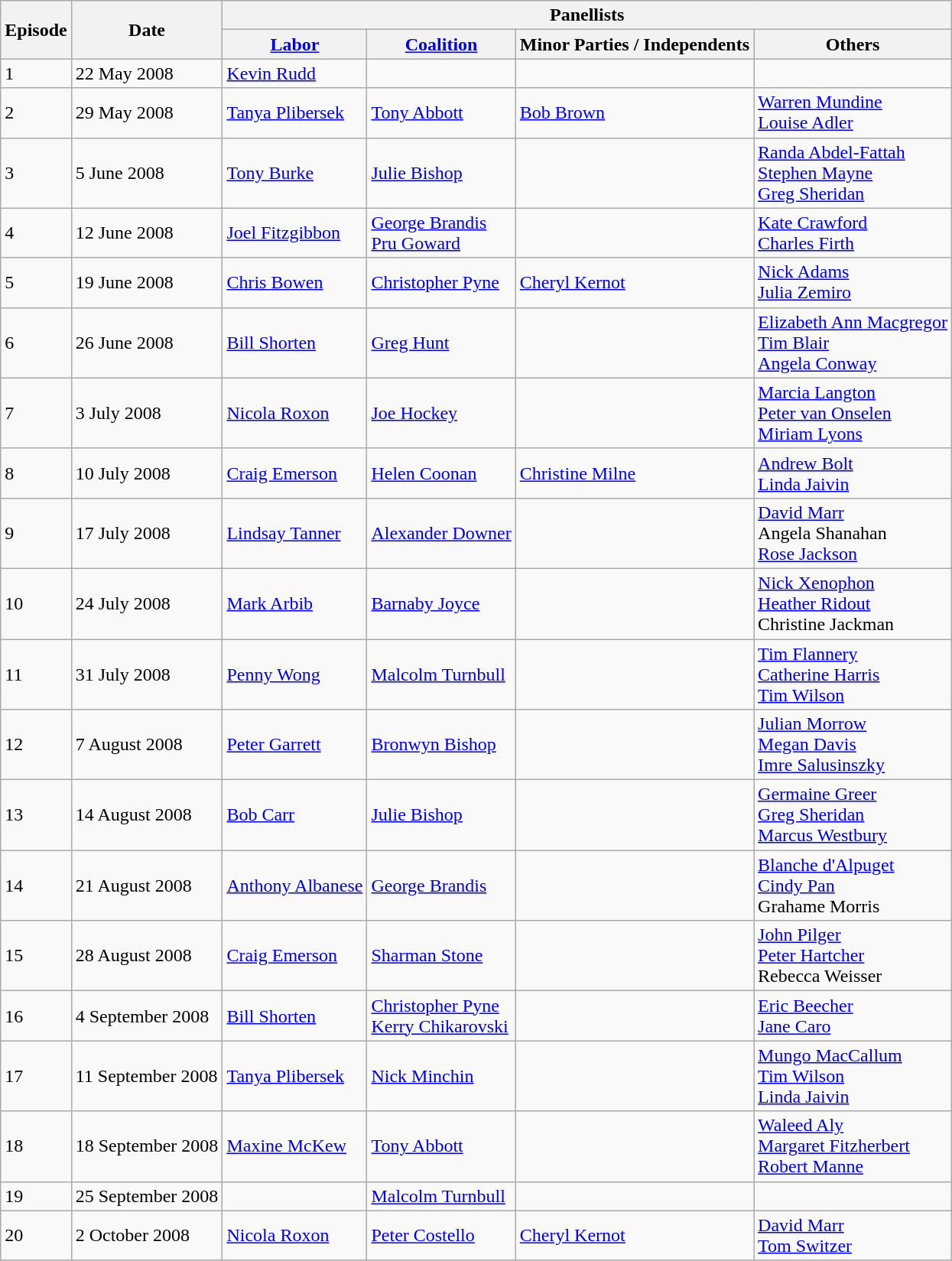<table class="wikitable">
<tr>
<th rowspan="2">Episode</th>
<th rowspan="2">Date</th>
<th colspan="4">Panellists</th>
</tr>
<tr>
<th><a href='#'>Labor</a></th>
<th><a href='#'>Coalition</a></th>
<th>Minor Parties / Independents</th>
<th>Others</th>
</tr>
<tr>
<td>1</td>
<td>22 May 2008</td>
<td><a href='#'>Kevin Rudd</a></td>
<td></td>
<td></td>
<td></td>
</tr>
<tr>
<td>2</td>
<td>29 May 2008</td>
<td><a href='#'>Tanya Plibersek</a></td>
<td><a href='#'>Tony Abbott</a></td>
<td><a href='#'>Bob Brown</a></td>
<td><a href='#'>Warren Mundine</a><br><a href='#'>Louise Adler</a></td>
</tr>
<tr>
<td>3</td>
<td>5 June 2008</td>
<td><a href='#'>Tony Burke</a></td>
<td><a href='#'>Julie Bishop</a></td>
<td></td>
<td><a href='#'>Randa Abdel-Fattah</a><br><a href='#'>Stephen Mayne</a><br><a href='#'>Greg Sheridan</a></td>
</tr>
<tr>
<td>4</td>
<td>12 June 2008</td>
<td><a href='#'>Joel Fitzgibbon</a></td>
<td><a href='#'>George Brandis</a><br><a href='#'>Pru Goward</a></td>
<td></td>
<td><a href='#'>Kate Crawford</a><br><a href='#'>Charles Firth</a></td>
</tr>
<tr>
<td>5</td>
<td>19 June 2008</td>
<td><a href='#'>Chris Bowen</a></td>
<td><a href='#'>Christopher Pyne</a></td>
<td><a href='#'>Cheryl Kernot</a></td>
<td><a href='#'>Nick Adams</a><br><a href='#'>Julia Zemiro</a></td>
</tr>
<tr>
<td>6</td>
<td>26 June 2008</td>
<td><a href='#'>Bill Shorten</a></td>
<td><a href='#'>Greg Hunt</a></td>
<td></td>
<td><a href='#'>Elizabeth Ann Macgregor</a><br><a href='#'>Tim Blair</a><br><a href='#'>Angela Conway</a></td>
</tr>
<tr>
<td>7</td>
<td>3 July 2008</td>
<td><a href='#'>Nicola Roxon</a></td>
<td><a href='#'>Joe Hockey</a></td>
<td></td>
<td><a href='#'>Marcia Langton</a><br><a href='#'>Peter van Onselen</a><br><a href='#'>Miriam Lyons</a></td>
</tr>
<tr>
<td>8</td>
<td>10 July 2008</td>
<td><a href='#'>Craig Emerson</a></td>
<td><a href='#'>Helen Coonan</a></td>
<td><a href='#'>Christine Milne</a></td>
<td><a href='#'>Andrew Bolt</a><br><a href='#'>Linda Jaivin</a></td>
</tr>
<tr>
<td>9</td>
<td>17 July 2008</td>
<td><a href='#'>Lindsay Tanner</a></td>
<td><a href='#'>Alexander Downer</a></td>
<td></td>
<td><a href='#'>David Marr</a><br>Angela Shanahan<br><a href='#'>Rose Jackson</a></td>
</tr>
<tr>
<td>10</td>
<td>24 July 2008</td>
<td><a href='#'>Mark Arbib</a></td>
<td><a href='#'>Barnaby Joyce</a></td>
<td></td>
<td><a href='#'>Nick Xenophon</a><br><a href='#'>Heather Ridout</a><br>Christine Jackman</td>
</tr>
<tr>
<td>11</td>
<td>31 July 2008</td>
<td><a href='#'>Penny Wong</a></td>
<td><a href='#'>Malcolm Turnbull</a></td>
<td></td>
<td><a href='#'>Tim Flannery</a><br><a href='#'>Catherine Harris</a><br><a href='#'>Tim Wilson</a></td>
</tr>
<tr>
<td>12</td>
<td>7 August 2008</td>
<td><a href='#'>Peter Garrett</a></td>
<td><a href='#'>Bronwyn Bishop</a></td>
<td></td>
<td><a href='#'>Julian Morrow</a><br><a href='#'>Megan Davis</a><br><a href='#'>Imre Salusinszky</a></td>
</tr>
<tr>
<td>13</td>
<td>14 August 2008</td>
<td><a href='#'>Bob Carr</a></td>
<td><a href='#'>Julie Bishop</a></td>
<td></td>
<td><a href='#'>Germaine Greer</a><br><a href='#'>Greg Sheridan</a><br><a href='#'>Marcus Westbury</a></td>
</tr>
<tr>
<td>14</td>
<td>21 August 2008</td>
<td><a href='#'>Anthony Albanese</a></td>
<td><a href='#'>George Brandis</a></td>
<td></td>
<td><a href='#'>Blanche d'Alpuget</a><br><a href='#'>Cindy Pan</a><br>Grahame Morris</td>
</tr>
<tr>
<td>15</td>
<td>28 August 2008</td>
<td><a href='#'>Craig Emerson</a></td>
<td><a href='#'>Sharman Stone</a></td>
<td></td>
<td><a href='#'>John Pilger</a><br><a href='#'>Peter Hartcher</a><br>Rebecca Weisser</td>
</tr>
<tr>
<td>16</td>
<td>4 September 2008</td>
<td><a href='#'>Bill Shorten</a></td>
<td><a href='#'>Christopher Pyne</a><br><a href='#'>Kerry Chikarovski</a></td>
<td></td>
<td><a href='#'>Eric Beecher</a><br><a href='#'>Jane Caro</a></td>
</tr>
<tr>
<td>17</td>
<td>11 September 2008</td>
<td><a href='#'>Tanya Plibersek</a></td>
<td><a href='#'>Nick Minchin</a></td>
<td></td>
<td><a href='#'>Mungo MacCallum</a><br><a href='#'>Tim Wilson</a><br><a href='#'>Linda Jaivin</a></td>
</tr>
<tr>
<td>18</td>
<td>18 September 2008</td>
<td><a href='#'>Maxine McKew</a></td>
<td><a href='#'>Tony Abbott</a></td>
<td></td>
<td><a href='#'>Waleed Aly</a><br><a href='#'>Margaret Fitzherbert</a><br><a href='#'>Robert Manne</a></td>
</tr>
<tr>
<td>19</td>
<td>25 September 2008</td>
<td></td>
<td><a href='#'>Malcolm Turnbull</a></td>
<td></td>
<td></td>
</tr>
<tr>
<td>20</td>
<td>2 October 2008</td>
<td><a href='#'>Nicola Roxon</a></td>
<td><a href='#'>Peter Costello</a></td>
<td><a href='#'>Cheryl Kernot</a></td>
<td><a href='#'>David Marr</a><br><a href='#'>Tom Switzer</a></td>
</tr>
</table>
